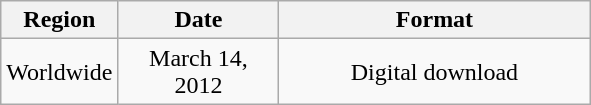<table class="wikitable">
<tr>
<th style="width:70px;">Region</th>
<th style="width:100px;">Date</th>
<th style="width:200px;">Format</th>
</tr>
<tr>
<td style="text-align:center;">Worldwide</td>
<td style="text-align:center;">March 14, 2012</td>
<td style="text-align:center;">Digital download</td>
</tr>
</table>
